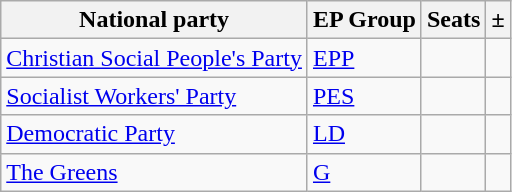<table class="wikitable">
<tr>
<th>National party</th>
<th>EP Group</th>
<th>Seats</th>
<th>±</th>
</tr>
<tr>
<td> <a href='#'>Christian Social People's Party</a></td>
<td> <a href='#'>EPP</a></td>
<td></td>
<td></td>
</tr>
<tr>
<td> <a href='#'>Socialist Workers' Party</a></td>
<td> <a href='#'>PES</a></td>
<td></td>
<td></td>
</tr>
<tr>
<td> <a href='#'>Democratic Party</a></td>
<td> <a href='#'>LD</a></td>
<td></td>
<td></td>
</tr>
<tr>
<td> <a href='#'>The Greens</a></td>
<td> <a href='#'>G</a></td>
<td></td>
<td></td>
</tr>
</table>
